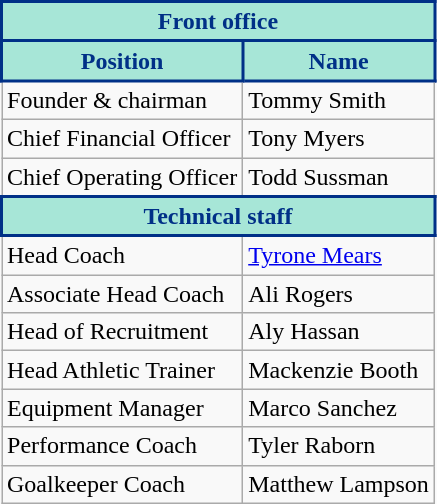<table class="wikitable">
<tr>
<th colspan="2" style="background:#A7E6D7; color:#003087; border:2px solid #003087;">Front office</th>
</tr>
<tr>
<th style="background:#A7E6D7; color:#003087; border:2px solid #003087;">Position</th>
<th style="background:#A7E6D7; color:#003087; border:2px solid #003087;">Name</th>
</tr>
<tr>
<td>Founder & chairman</td>
<td>Tommy Smith</td>
</tr>
<tr>
<td>Chief Financial Officer</td>
<td>Tony Myers</td>
</tr>
<tr>
<td>Chief Operating Officer</td>
<td>Todd Sussman</td>
</tr>
<tr>
<th style="background:#A7E6D7; color:#003087; border:2px solid #003087;" colspan="2">Technical staff</th>
</tr>
<tr>
<td>Head Coach</td>
<td><a href='#'>Tyrone Mears</a></td>
</tr>
<tr>
<td>Associate Head Coach</td>
<td>Ali Rogers</td>
</tr>
<tr>
<td>Head of Recruitment</td>
<td>Aly Hassan</td>
</tr>
<tr>
<td>Head Athletic Trainer</td>
<td>Mackenzie Booth</td>
</tr>
<tr>
<td>Equipment Manager</td>
<td>Marco Sanchez</td>
</tr>
<tr>
<td>Performance Coach</td>
<td>Tyler Raborn</td>
</tr>
<tr>
<td>Goalkeeper Coach</td>
<td>Matthew Lampson</td>
</tr>
</table>
